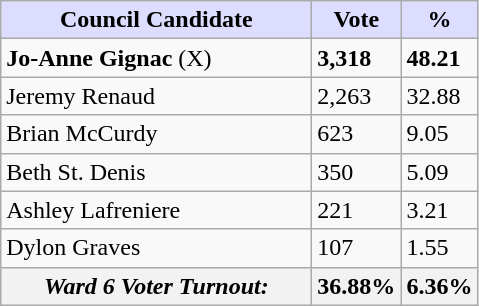<table class="wikitable sortable">
<tr>
<th style="background:#ddf; width:200px;">Council Candidate</th>
<th style="background:#ddf; width:50px;">Vote</th>
<th style="background:#ddf; width:30px;">%</th>
</tr>
<tr>
<td><strong>Jo-Anne Gignac</strong> (X)</td>
<td><strong>3,318</strong></td>
<td><strong>48.21</strong></td>
</tr>
<tr>
<td>Jeremy Renaud</td>
<td>2,263</td>
<td>32.88</td>
</tr>
<tr>
<td>Brian McCurdy</td>
<td>623</td>
<td>9.05</td>
</tr>
<tr>
<td>Beth St. Denis</td>
<td>350</td>
<td>5.09</td>
</tr>
<tr>
<td>Ashley Lafreniere</td>
<td>221</td>
<td>3.21</td>
</tr>
<tr>
<td>Dylon Graves</td>
<td>107</td>
<td>1.55</td>
</tr>
<tr>
<th><em>Ward 6 Voter Turnout:</em></th>
<th>36.88%</th>
<th>6.36%</th>
</tr>
</table>
